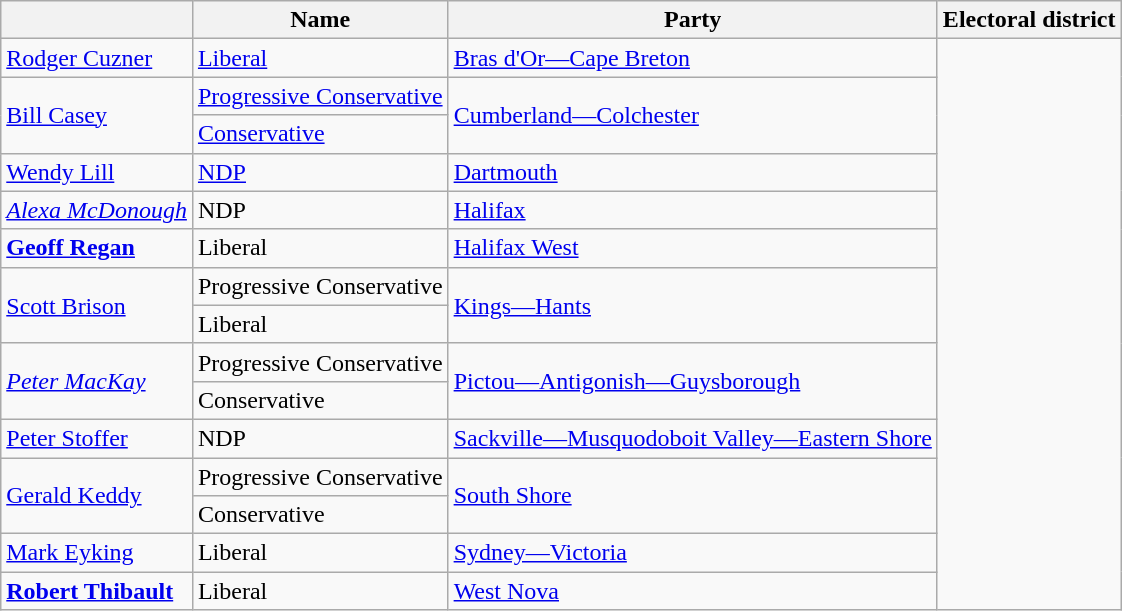<table class="wikitable">
<tr>
<th></th>
<th>Name</th>
<th>Party</th>
<th>Electoral district</th>
</tr>
<tr>
<td><a href='#'>Rodger Cuzner</a></td>
<td><a href='#'>Liberal</a></td>
<td><a href='#'>Bras d'Or—Cape Breton</a></td>
</tr>
<tr>
<td rowspan="2"><a href='#'>Bill Casey</a></td>
<td><a href='#'>Progressive Conservative</a></td>
<td rowspan="2"><a href='#'>Cumberland—Colchester</a></td>
</tr>
<tr>
<td><a href='#'>Conservative</a></td>
</tr>
<tr>
<td><a href='#'>Wendy Lill</a></td>
<td><a href='#'>NDP</a></td>
<td><a href='#'>Dartmouth</a></td>
</tr>
<tr>
<td><em><a href='#'>Alexa McDonough</a></em></td>
<td>NDP</td>
<td><a href='#'>Halifax</a></td>
</tr>
<tr>
<td><strong><a href='#'>Geoff Regan</a></strong></td>
<td>Liberal</td>
<td><a href='#'>Halifax West</a></td>
</tr>
<tr>
<td rowspan="2"><a href='#'>Scott Brison</a></td>
<td>Progressive Conservative</td>
<td rowspan="2"><a href='#'>Kings—Hants</a></td>
</tr>
<tr>
<td>Liberal</td>
</tr>
<tr>
<td rowspan="2"><em><a href='#'>Peter MacKay</a></em></td>
<td>Progressive Conservative</td>
<td rowspan="2"><a href='#'>Pictou—Antigonish—Guysborough</a></td>
</tr>
<tr>
<td>Conservative</td>
</tr>
<tr>
<td><a href='#'>Peter Stoffer</a></td>
<td>NDP</td>
<td><a href='#'>Sackville—Musquodoboit Valley—Eastern Shore</a></td>
</tr>
<tr>
<td rowspan="2"><a href='#'>Gerald Keddy</a></td>
<td>Progressive Conservative</td>
<td rowspan="2"><a href='#'>South Shore</a></td>
</tr>
<tr>
<td>Conservative</td>
</tr>
<tr>
<td><a href='#'>Mark Eyking</a></td>
<td>Liberal</td>
<td><a href='#'>Sydney—Victoria</a></td>
</tr>
<tr>
<td><strong><a href='#'>Robert Thibault</a></strong></td>
<td>Liberal</td>
<td><a href='#'>West Nova</a></td>
</tr>
</table>
